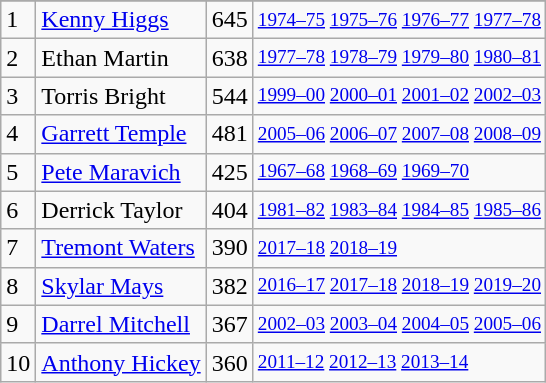<table class="wikitable">
<tr>
</tr>
<tr>
<td>1</td>
<td><a href='#'>Kenny Higgs</a></td>
<td>645</td>
<td style="font-size:80%;"><a href='#'>1974–75</a> <a href='#'>1975–76</a> <a href='#'>1976–77</a> <a href='#'>1977–78</a></td>
</tr>
<tr>
<td>2</td>
<td>Ethan Martin</td>
<td>638</td>
<td style="font-size:80%;"><a href='#'>1977–78</a> <a href='#'>1978–79</a> <a href='#'>1979–80</a> <a href='#'>1980–81</a></td>
</tr>
<tr>
<td>3</td>
<td>Torris Bright</td>
<td>544</td>
<td style="font-size:80%;"><a href='#'>1999–00</a> <a href='#'>2000–01</a> <a href='#'>2001–02</a> <a href='#'>2002–03</a></td>
</tr>
<tr>
<td>4</td>
<td><a href='#'>Garrett Temple</a></td>
<td>481</td>
<td style="font-size:80%;"><a href='#'>2005–06</a> <a href='#'>2006–07</a> <a href='#'>2007–08</a> <a href='#'>2008–09</a></td>
</tr>
<tr>
<td>5</td>
<td><a href='#'>Pete Maravich</a></td>
<td>425</td>
<td style="font-size:80%;"><a href='#'>1967–68</a> <a href='#'>1968–69</a> <a href='#'>1969–70</a></td>
</tr>
<tr>
<td>6</td>
<td>Derrick Taylor</td>
<td>404</td>
<td style="font-size:80%;"><a href='#'>1981–82</a> <a href='#'>1983–84</a> <a href='#'>1984–85</a> <a href='#'>1985–86</a></td>
</tr>
<tr>
<td>7</td>
<td><a href='#'>Tremont Waters</a></td>
<td>390</td>
<td style="font-size:80%;"><a href='#'>2017–18</a> <a href='#'>2018–19</a></td>
</tr>
<tr>
<td>8</td>
<td><a href='#'>Skylar Mays</a></td>
<td>382</td>
<td style="font-size:80%;"><a href='#'>2016–17</a> <a href='#'>2017–18</a> <a href='#'>2018–19</a> <a href='#'>2019–20</a></td>
</tr>
<tr>
<td>9</td>
<td><a href='#'>Darrel Mitchell</a></td>
<td>367</td>
<td style="font-size:80%;"><a href='#'>2002–03</a> <a href='#'>2003–04</a> <a href='#'>2004–05</a> <a href='#'>2005–06</a></td>
</tr>
<tr>
<td>10</td>
<td><a href='#'>Anthony Hickey</a></td>
<td>360</td>
<td style="font-size:80%;"><a href='#'>2011–12</a> <a href='#'>2012–13</a> <a href='#'>2013–14</a></td>
</tr>
</table>
